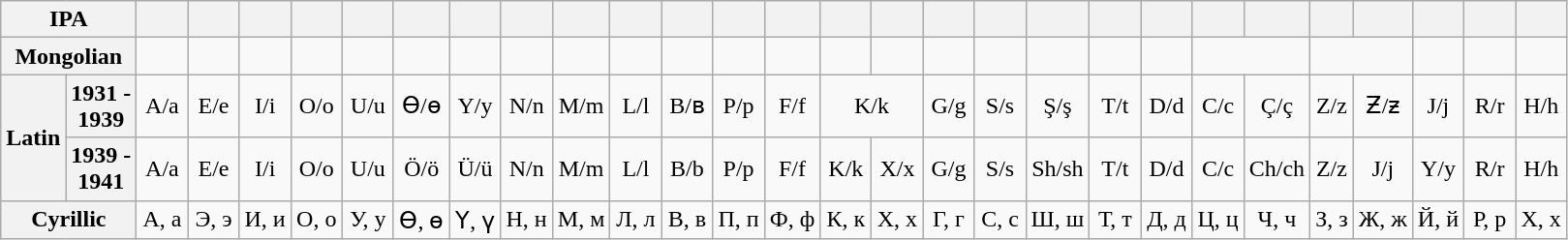<table class="wikitable Unicode" style="text-align: center">
<tr>
<th colspan="2">IPA</th>
<th></th>
<th></th>
<th></th>
<th></th>
<th></th>
<th></th>
<th></th>
<th></th>
<th></th>
<th></th>
<th></th>
<th></th>
<th></th>
<th></th>
<th></th>
<th></th>
<th></th>
<th></th>
<th></th>
<th></th>
<th></th>
<th></th>
<th></th>
<th></th>
<th></th>
<th></th>
<th></th>
</tr>
<tr>
<th colspan="2">Mongolian</th>
<td style="min-width: 1.75em"></td>
<td style="min-width: 1.75em"></td>
<td style="min-width: 1.75em"></td>
<td style="min-width: 1.75em"></td>
<td style="min-width: 1.75em"></td>
<td style="min-width: 1.75em"></td>
<td style="min-width: 1.75em"></td>
<td style="min-width: 1.75em"></td>
<td style="min-width: 1.75em"></td>
<td style="min-width: 1.75em"></td>
<td style="min-width: 1.75em"></td>
<td style="min-width: 1.75em"></td>
<td style="min-width: 1.75em"></td>
<td style="min-width: 1.75em"></td>
<td style="min-width: 1.75em"></td>
<td style="min-width: 1.75em"></td>
<td style="min-width: 1.75em"></td>
<td style="min-width: 1.75em"></td>
<td style="min-width: 1.75em"></td>
<td style="min-width: 1.75em"></td>
<td colspan="2" style="min-width: 3.5em"></td>
<td colspan="2" style="min-width: 3.5em"></td>
<td style="min-width: 1.75em"></td>
<td style="min-width: 1.75em"></td>
<td style="min-width: 1.75em"></td>
</tr>
<tr>
<th rowspan="2">Latin</th>
<th>1931 -<br>1939</th>
<td>A/a</td>
<td>E/e</td>
<td>I/i</td>
<td>O/o</td>
<td>U/u</td>
<td>Ɵ/ɵ</td>
<td>Y/y</td>
<td>N/n</td>
<td>M/m</td>
<td>L/l</td>
<td>B/ʙ</td>
<td>P/p</td>
<td>F/f</td>
<td colspan="2">K/k</td>
<td>G/g</td>
<td>S/s</td>
<td>Ş/ş</td>
<td>T/t</td>
<td>D/d</td>
<td>C/c</td>
<td>Ç/ç</td>
<td>Z/z</td>
<td>Ƶ/ƶ</td>
<td>J/j</td>
<td>R/r</td>
<td>H/h</td>
</tr>
<tr>
<th>1939 -<br>1941</th>
<td>A/a</td>
<td>E/e</td>
<td>I/i</td>
<td>O/o</td>
<td>U/u</td>
<td>Ö/ö</td>
<td>Ü/ü</td>
<td>N/n</td>
<td>M/m</td>
<td>L/l</td>
<td>B/b</td>
<td>P/p</td>
<td>F/f</td>
<td>K/k</td>
<td>X/x</td>
<td>G/g</td>
<td>S/s</td>
<td>Sh/sh</td>
<td>T/t</td>
<td>D/d</td>
<td>C/c</td>
<td>Ch/ch</td>
<td>Z/z</td>
<td>J/j</td>
<td>Y/y</td>
<td>R/r</td>
<td>H/h</td>
</tr>
<tr>
<th colspan="2">Cyrillic</th>
<td>А, а</td>
<td>Э, э</td>
<td>И, и</td>
<td>О, о</td>
<td>У, у</td>
<td>Ө, ө</td>
<td>Ү, ү</td>
<td>Н, н</td>
<td>М, м</td>
<td>Л, л</td>
<td>В, в</td>
<td>П, п</td>
<td>Ф, ф</td>
<td>К, к</td>
<td>Х, х</td>
<td>Г, г</td>
<td>С, с</td>
<td>Ш, ш</td>
<td>Т, т</td>
<td>Д, д</td>
<td>Ц, ц</td>
<td>Ч, ч</td>
<td>З, з</td>
<td>Ж, ж</td>
<td>Й, й</td>
<td>Р, р</td>
<td>Х, х</td>
</tr>
</table>
